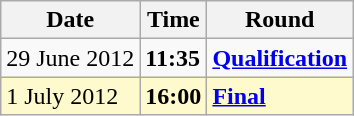<table class="wikitable">
<tr>
<th>Date</th>
<th>Time</th>
<th>Round</th>
</tr>
<tr>
<td>29 June 2012</td>
<td><strong>11:35</strong></td>
<td><strong><a href='#'>Qualification</a></strong></td>
</tr>
<tr style=background:lemonchiffon>
<td>1 July 2012</td>
<td><strong>16:00</strong></td>
<td><strong><a href='#'>Final</a></strong></td>
</tr>
</table>
